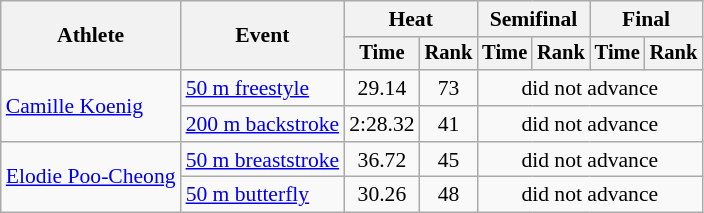<table class="wikitable" style="text-align:center; font-size:90%">
<tr>
<th rowspan="2">Athlete</th>
<th rowspan="2">Event</th>
<th colspan="2">Heat</th>
<th colspan="2">Semifinal</th>
<th colspan="2">Final</th>
</tr>
<tr style="font-size:95%">
<th>Time</th>
<th>Rank</th>
<th>Time</th>
<th>Rank</th>
<th>Time</th>
<th>Rank</th>
</tr>
<tr>
<td align=left rowspan=2><a href='#'>Camille Koenig</a></td>
<td align=left><a href='#'>50 m freestyle</a></td>
<td>29.14</td>
<td>73</td>
<td colspan=4>did not advance</td>
</tr>
<tr>
<td align=left><a href='#'>200 m backstroke</a></td>
<td>2:28.32</td>
<td>41</td>
<td colspan=4>did not advance</td>
</tr>
<tr>
<td align=left rowspan=2><a href='#'>Elodie Poo-Cheong</a></td>
<td align=left><a href='#'>50 m breaststroke</a></td>
<td>36.72</td>
<td>45</td>
<td colspan=4>did not advance</td>
</tr>
<tr>
<td align=left><a href='#'>50 m butterfly</a></td>
<td>30.26</td>
<td>48</td>
<td colspan=4>did not advance</td>
</tr>
</table>
